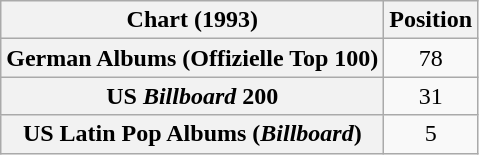<table class="wikitable sortable plainrowheaders">
<tr>
<th>Chart (1993)</th>
<th>Position</th>
</tr>
<tr>
<th scope="row">German Albums (Offizielle Top 100)</th>
<td align="center">78</td>
</tr>
<tr>
<th scope="row">US <em>Billboard</em> 200</th>
<td align="center">31</td>
</tr>
<tr>
<th scope="row">US Latin Pop Albums (<em>Billboard</em>)</th>
<td align="center">5</td>
</tr>
</table>
